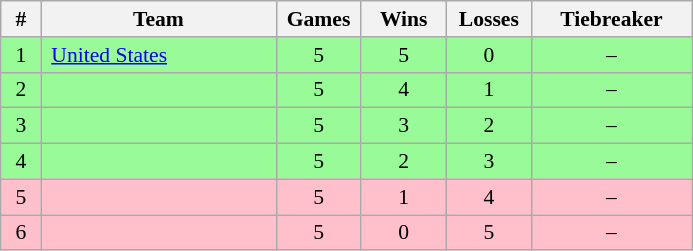<table class=wikitable style="text-align:center; font-size:90%">
<tr>
<th width=20>#</th>
<th width=150>Team</th>
<th width=50>Games</th>
<th width=50>Wins</th>
<th width=50>Losses</th>
<th width=100>Tiebreaker</th>
</tr>
<tr bgcolor=#98fb98>
<td>1</td>
<td align=left> <a href='#'>United States</a></td>
<td>5</td>
<td>5</td>
<td>0</td>
<td>–</td>
</tr>
<tr bgcolor=#98fb98>
<td>2</td>
<td align=left></td>
<td>5</td>
<td>4</td>
<td>1</td>
<td>–</td>
</tr>
<tr bgcolor=#98fb98>
<td>3</td>
<td align=left></td>
<td>5</td>
<td>3</td>
<td>2</td>
<td>–</td>
</tr>
<tr bgcolor=#98fb98>
<td>4</td>
<td align=left></td>
<td>5</td>
<td>2</td>
<td>3</td>
<td>–</td>
</tr>
<tr bgcolor=pink>
<td>5</td>
<td align=left></td>
<td>5</td>
<td>1</td>
<td>4</td>
<td>–</td>
</tr>
<tr bgcolor=pink>
<td>6</td>
<td align=left></td>
<td>5</td>
<td>0</td>
<td>5</td>
<td>–</td>
</tr>
</table>
